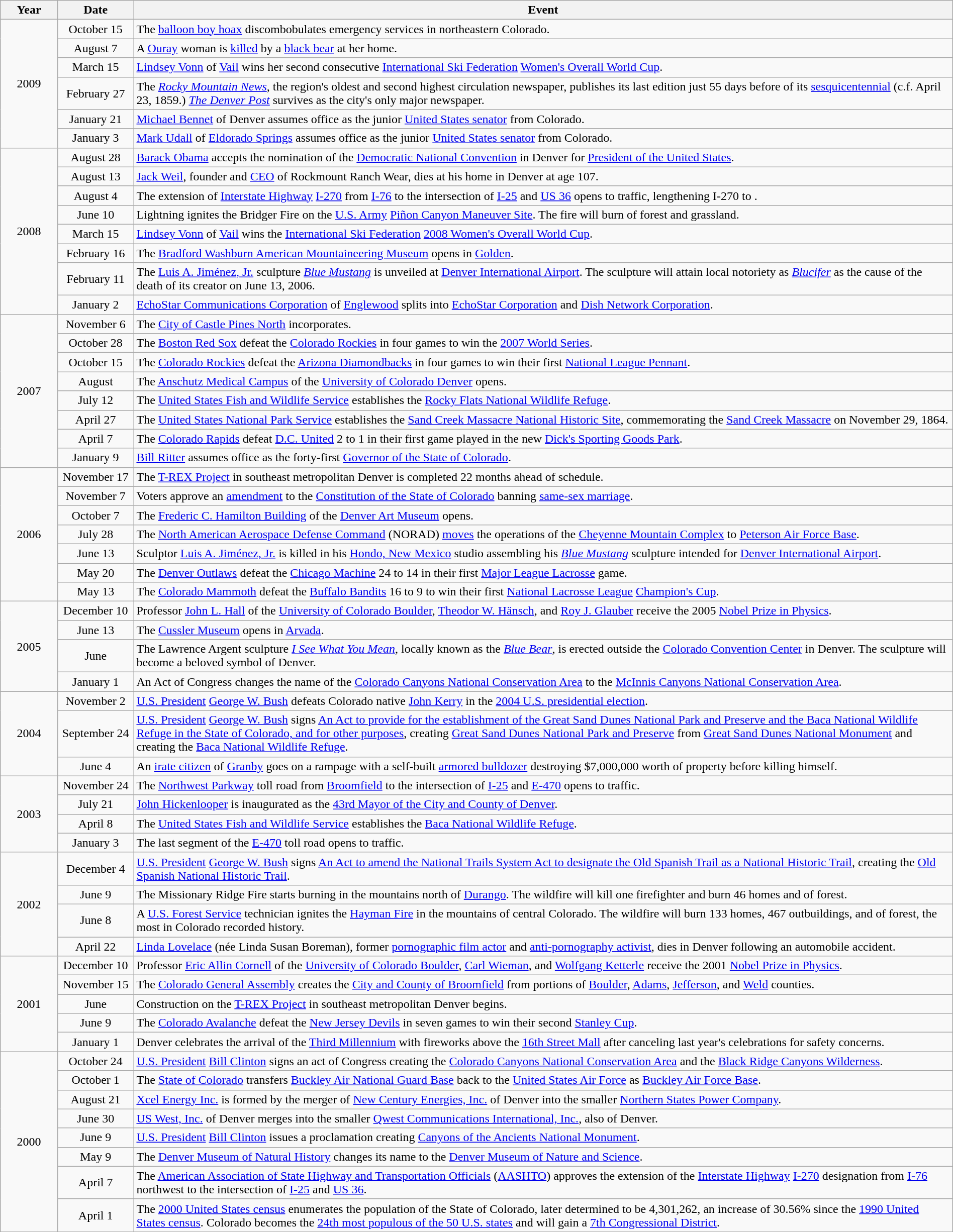<table class="wikitable" style="width:100%;">
<tr>
<th style="width:6%">Year</th>
<th style="width:8%">Date</th>
<th style="width:86%">Event</th>
</tr>
<tr>
<td align=center rowspan=6>2009</td>
<td align=center>October 15</td>
<td>The <a href='#'>balloon boy hoax</a> discombobulates emergency services in northeastern Colorado.</td>
</tr>
<tr>
<td align=center>August 7</td>
<td>A <a href='#'>Ouray</a> woman is <a href='#'>killed</a> by a <a href='#'>black bear</a> at her home.</td>
</tr>
<tr>
<td align=center>March 15</td>
<td><a href='#'>Lindsey Vonn</a> of <a href='#'>Vail</a> wins her second consecutive <a href='#'>International Ski Federation</a> <a href='#'>Women's Overall World Cup</a>.</td>
</tr>
<tr>
<td align=center>February 27</td>
<td>The <em><a href='#'>Rocky Mountain News</a></em>, the region's oldest and second highest circulation newspaper, publishes its last edition just 55 days before of its <a href='#'>sesquicentennial</a> (c.f. April 23, 1859.) <em><a href='#'>The Denver Post</a></em> survives as the city's only major newspaper.</td>
</tr>
<tr>
<td align=center>January 21</td>
<td><a href='#'>Michael Bennet</a> of Denver assumes office as the junior <a href='#'>United States senator</a> from Colorado.</td>
</tr>
<tr>
<td align=center>January 3</td>
<td><a href='#'>Mark Udall</a> of <a href='#'>Eldorado Springs</a> assumes office as the junior <a href='#'>United States senator</a> from Colorado.</td>
</tr>
<tr>
<td align=center rowspan=8>2008</td>
<td align=center>August 28</td>
<td><a href='#'>Barack Obama</a> accepts the nomination of the <a href='#'>Democratic National Convention</a> in Denver for <a href='#'>President of the United States</a>.</td>
</tr>
<tr>
<td align=center>August 13</td>
<td><a href='#'>Jack Weil</a>, founder and <a href='#'>CEO</a> of Rockmount Ranch Wear, dies at his home in Denver at age 107.</td>
</tr>
<tr>
<td align=center>August 4</td>
<td>The extension of <a href='#'>Interstate Highway</a> <a href='#'>I-270</a> from <a href='#'>I-76</a> to the intersection of <a href='#'>I-25</a> and <a href='#'>US 36</a> opens to traffic, lengthening I-270 to .</td>
</tr>
<tr>
<td align=center>June 10</td>
<td>Lightning ignites the Bridger Fire on the <a href='#'>U.S. Army</a> <a href='#'>Piñon Canyon Maneuver Site</a>. The fire will burn  of forest and grassland.</td>
</tr>
<tr>
<td align=center>March 15</td>
<td><a href='#'>Lindsey Vonn</a> of <a href='#'>Vail</a> wins the <a href='#'>International Ski Federation</a> <a href='#'>2008 Women's Overall World Cup</a>.</td>
</tr>
<tr>
<td align=center>February 16</td>
<td>The <a href='#'>Bradford Washburn American Mountaineering Museum</a> opens in <a href='#'>Golden</a>.</td>
</tr>
<tr>
<td align=center>February 11</td>
<td>The <a href='#'>Luis A. Jiménez, Jr.</a> sculpture <em><a href='#'>Blue Mustang</a></em> is unveiled at <a href='#'>Denver International Airport</a>. The sculpture will attain local notoriety as <em><a href='#'>Blucifer</a></em> as the cause of the death of its creator on June 13, 2006.</td>
</tr>
<tr>
<td align=center>January 2</td>
<td><a href='#'>EchoStar Communications Corporation</a> of <a href='#'>Englewood</a> splits into <a href='#'>EchoStar Corporation</a> and <a href='#'>Dish Network Corporation</a>.</td>
</tr>
<tr>
<td align=center rowspan=8>2007</td>
<td align=center>November 6</td>
<td>The <a href='#'>City of Castle Pines North</a> incorporates.</td>
</tr>
<tr>
<td align=center>October 28</td>
<td>The <a href='#'>Boston Red Sox</a> defeat the <a href='#'>Colorado Rockies</a> in four games to win the <a href='#'>2007 World Series</a>.</td>
</tr>
<tr>
<td align=center>October 15</td>
<td>The <a href='#'>Colorado Rockies</a> defeat the <a href='#'>Arizona Diamondbacks</a> in four games to win their first <a href='#'>National League Pennant</a>.</td>
</tr>
<tr>
<td align=center>August</td>
<td>The <a href='#'>Anschutz Medical Campus</a> of the <a href='#'>University of Colorado Denver</a> opens.</td>
</tr>
<tr>
<td align=center>July 12</td>
<td>The <a href='#'>United States Fish and Wildlife Service</a> establishes the <a href='#'>Rocky Flats National Wildlife Refuge</a>.</td>
</tr>
<tr>
<td align=center>April 27</td>
<td>The <a href='#'>United States National Park Service</a> establishes the <a href='#'>Sand Creek Massacre National Historic Site</a>, commemorating the <a href='#'>Sand Creek Massacre</a> on November 29, 1864.</td>
</tr>
<tr>
<td align=center>April 7</td>
<td>The <a href='#'>Colorado Rapids</a> defeat <a href='#'>D.C. United</a> 2 to 1 in their first game played in the new <a href='#'>Dick's Sporting Goods Park</a>.</td>
</tr>
<tr>
<td align=center>January 9</td>
<td><a href='#'>Bill Ritter</a> assumes office as the forty-first <a href='#'>Governor of the State of Colorado</a>.</td>
</tr>
<tr>
<td align=center rowspan=7>2006</td>
<td align=center>November 17</td>
<td>The <a href='#'>T-REX Project</a> in southeast metropolitan Denver is completed 22 months ahead of schedule.</td>
</tr>
<tr>
<td align=center>November 7</td>
<td>Voters approve an <a href='#'>amendment</a> to the <a href='#'>Constitution of the State of Colorado</a> banning <a href='#'>same-sex marriage</a>.</td>
</tr>
<tr>
<td align=center>October 7</td>
<td>The <a href='#'>Frederic C. Hamilton Building</a> of the <a href='#'>Denver Art Museum</a> opens.</td>
</tr>
<tr>
<td align=center>July 28</td>
<td>The <a href='#'>North American Aerospace Defense Command</a> (NORAD) <a href='#'>moves</a> the operations of the <a href='#'>Cheyenne Mountain Complex</a> to <a href='#'>Peterson Air Force Base</a>.</td>
</tr>
<tr>
<td align=center>June 13</td>
<td>Sculptor <a href='#'>Luis A. Jiménez, Jr.</a> is killed in his <a href='#'>Hondo, New Mexico</a> studio assembling his <em><a href='#'>Blue Mustang</a></em> sculpture intended for <a href='#'>Denver International Airport</a>.</td>
</tr>
<tr>
<td align=center>May 20</td>
<td>The <a href='#'>Denver Outlaws</a> defeat the <a href='#'>Chicago Machine</a> 24 to 14 in their first <a href='#'>Major League Lacrosse</a> game.</td>
</tr>
<tr>
<td align=center>May 13</td>
<td>The <a href='#'>Colorado Mammoth</a> defeat the <a href='#'>Buffalo Bandits</a> 16 to 9 to win their first <a href='#'>National Lacrosse League</a> <a href='#'>Champion's Cup</a>.</td>
</tr>
<tr>
<td align=center rowspan=4>2005</td>
<td align=center>December 10</td>
<td>Professor <a href='#'>John L. Hall</a> of the <a href='#'>University of Colorado Boulder</a>, <a href='#'>Theodor W. Hänsch</a>, and <a href='#'>Roy J. Glauber</a> receive the 2005 <a href='#'>Nobel Prize in Physics</a>.</td>
</tr>
<tr>
<td align=center>June 13</td>
<td>The <a href='#'>Cussler Museum</a> opens in <a href='#'>Arvada</a>.</td>
</tr>
<tr>
<td align=center>June</td>
<td>The Lawrence Argent sculpture <em><a href='#'>I See What You Mean</a></em>, locally known as the <em><a href='#'>Blue Bear</a></em>, is erected outside the <a href='#'>Colorado Convention Center</a> in Denver. The sculpture will become a beloved symbol of Denver.</td>
</tr>
<tr>
<td align=center>January 1</td>
<td>An Act of Congress changes the name of the <a href='#'>Colorado Canyons National Conservation Area</a> to the <a href='#'>McInnis Canyons National Conservation Area</a>.</td>
</tr>
<tr>
<td align=center rowspan=3>2004</td>
<td align=center>November 2</td>
<td><a href='#'>U.S. President</a> <a href='#'>George W. Bush</a> defeats Colorado native <a href='#'>John Kerry</a> in the <a href='#'>2004 U.S. presidential election</a>.</td>
</tr>
<tr>
<td align=center>September 24</td>
<td><a href='#'>U.S. President</a> <a href='#'>George W. Bush</a> signs <a href='#'>An Act to provide for the establishment of the Great Sand Dunes National Park and Preserve and the Baca National Wildlife Refuge in the State of Colorado, and for other purposes</a>, creating <a href='#'>Great Sand Dunes National Park and Preserve</a> from <a href='#'>Great Sand Dunes National Monument</a> and creating the <a href='#'>Baca National Wildlife Refuge</a>.</td>
</tr>
<tr>
<td align=center>June 4</td>
<td>An <a href='#'>irate citizen</a> of <a href='#'>Granby</a> goes on a rampage with a self-built <a href='#'>armored bulldozer</a> destroying $7,000,000 worth of property before killing himself.</td>
</tr>
<tr>
<td align=center rowspan=4>2003</td>
<td align=center>November 24</td>
<td>The <a href='#'>Northwest Parkway</a> toll road from <a href='#'>Broomfield</a> to the intersection of <a href='#'>I-25</a> and <a href='#'>E-470</a> opens to traffic.</td>
</tr>
<tr>
<td align=center>July 21</td>
<td><a href='#'>John Hickenlooper</a> is inaugurated as the <a href='#'>43rd Mayor of the City and County of Denver</a>.</td>
</tr>
<tr>
<td align=center>April 8</td>
<td>The <a href='#'>United States Fish and Wildlife Service</a> establishes the <a href='#'>Baca National Wildlife Refuge</a>.</td>
</tr>
<tr>
<td align=center>January 3</td>
<td>The last segment of the <a href='#'>E-470</a> toll road opens to traffic.</td>
</tr>
<tr>
<td align=center rowspan=4>2002</td>
<td align=center>December 4</td>
<td><a href='#'>U.S. President</a> <a href='#'>George W. Bush</a> signs <a href='#'>An Act to amend the National Trails System Act to designate the Old Spanish Trail as a National Historic Trail</a>, creating the <a href='#'>Old Spanish National Historic Trail</a>.</td>
</tr>
<tr>
<td align=center>June 9</td>
<td>The Missionary Ridge Fire starts burning in the mountains north of <a href='#'>Durango</a>. The wildfire will kill one firefighter and burn 46 homes and  of forest.</td>
</tr>
<tr>
<td align=center>June 8</td>
<td>A <a href='#'>U.S. Forest Service</a> technician ignites the <a href='#'>Hayman Fire</a> in the mountains of central Colorado. The wildfire will burn 133 homes, 467 outbuildings, and  of forest, the most in Colorado recorded history.</td>
</tr>
<tr>
<td align=center>April 22</td>
<td><a href='#'>Linda Lovelace</a> (née Linda Susan Boreman), former <a href='#'>pornographic film actor</a> and <a href='#'>anti-pornography activist</a>, dies in Denver following an automobile accident.</td>
</tr>
<tr>
<td align=center rowspan=5>2001</td>
<td align=center>December 10</td>
<td>Professor <a href='#'>Eric Allin Cornell</a> of the <a href='#'>University of Colorado Boulder</a>, <a href='#'>Carl Wieman</a>, and <a href='#'>Wolfgang Ketterle</a> receive the 2001 <a href='#'>Nobel Prize in Physics</a>.</td>
</tr>
<tr>
<td align=center>November 15</td>
<td>The <a href='#'>Colorado General Assembly</a> creates the <a href='#'>City and County of Broomfield</a> from portions of <a href='#'>Boulder</a>, <a href='#'>Adams</a>, <a href='#'>Jefferson</a>, and <a href='#'>Weld</a> counties.</td>
</tr>
<tr>
<td align=center>June</td>
<td>Construction on the <a href='#'>T-REX Project</a> in southeast metropolitan Denver begins.</td>
</tr>
<tr>
<td align=center>June 9</td>
<td>The <a href='#'>Colorado Avalanche</a> defeat the <a href='#'>New Jersey Devils</a> in seven games to win their second <a href='#'>Stanley Cup</a>.</td>
</tr>
<tr>
<td align=center>January 1</td>
<td>Denver celebrates the arrival of the <a href='#'>Third Millennium</a> with fireworks above the <a href='#'>16th Street Mall</a> after canceling last year's celebrations for safety concerns.</td>
</tr>
<tr>
<td align=center rowspan=8>2000</td>
<td align=center>October 24</td>
<td><a href='#'>U.S. President</a> <a href='#'>Bill Clinton</a> signs an act of Congress creating the <a href='#'>Colorado Canyons National Conservation Area</a> and the <a href='#'>Black Ridge Canyons Wilderness</a>.</td>
</tr>
<tr>
<td align=center>October 1</td>
<td>The <a href='#'>State of Colorado</a> transfers <a href='#'>Buckley Air National Guard Base</a> back to the <a href='#'>United States Air Force</a> as <a href='#'>Buckley Air Force Base</a>.</td>
</tr>
<tr>
<td align=center>August 21</td>
<td><a href='#'>Xcel Energy Inc.</a> is formed by the merger of <a href='#'>New Century Energies, Inc.</a> of Denver into the smaller <a href='#'>Northern States Power Company</a>.</td>
</tr>
<tr>
<td align=center>June 30</td>
<td><a href='#'>US West, Inc.</a> of Denver merges into the smaller <a href='#'>Qwest Communications International, Inc.</a>, also of Denver.</td>
</tr>
<tr>
<td align=center>June 9</td>
<td><a href='#'>U.S. President</a> <a href='#'>Bill Clinton</a> issues a proclamation creating <a href='#'>Canyons of the Ancients National Monument</a>.</td>
</tr>
<tr>
<td align=center>May 9</td>
<td>The <a href='#'>Denver Museum of Natural History</a> changes its name to the <a href='#'>Denver Museum of Nature and Science</a>.</td>
</tr>
<tr>
<td align=center>April 7</td>
<td>The <a href='#'>American Association of State Highway and Transportation Officials</a> (<a href='#'>AASHTO</a>) approves the extension of the <a href='#'>Interstate Highway</a> <a href='#'>I-270</a> designation from <a href='#'>I-76</a> northwest to the intersection of <a href='#'>I-25</a> and <a href='#'>US 36</a>.</td>
</tr>
<tr>
<td align=center>April 1</td>
<td>The <a href='#'>2000 United States census</a> enumerates the population of the State of Colorado, later determined to be 4,301,262, an increase of 30.56% since the <a href='#'>1990 United States census</a>. Colorado becomes the <a href='#'>24th most populous of the 50 U.S. states</a> and will gain a <a href='#'>7th Congressional District</a>.</td>
</tr>
</table>
